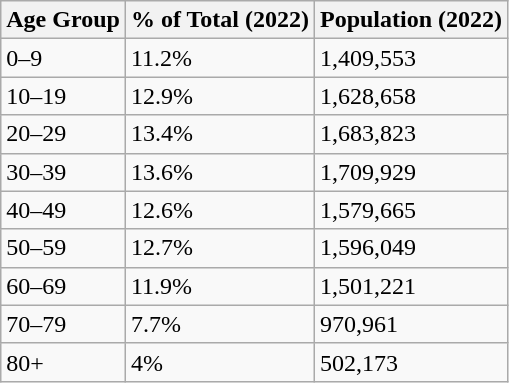<table class="wikitable">
<tr>
<th>Age Group</th>
<th>% of Total (2022)</th>
<th>Population (2022)</th>
</tr>
<tr>
<td>0–9</td>
<td>11.2%</td>
<td>1,409,553</td>
</tr>
<tr>
<td>10–19</td>
<td>12.9%</td>
<td>1,628,658</td>
</tr>
<tr>
<td>20–29</td>
<td>13.4%</td>
<td>1,683,823</td>
</tr>
<tr>
<td>30–39</td>
<td>13.6%</td>
<td>1,709,929</td>
</tr>
<tr>
<td>40–49</td>
<td>12.6%</td>
<td>1,579,665</td>
</tr>
<tr>
<td>50–59</td>
<td>12.7%</td>
<td>1,596,049</td>
</tr>
<tr>
<td>60–69</td>
<td>11.9%</td>
<td>1,501,221</td>
</tr>
<tr>
<td>70–79</td>
<td>7.7%</td>
<td>970,961</td>
</tr>
<tr>
<td>80+</td>
<td>4%</td>
<td>502,173</td>
</tr>
</table>
